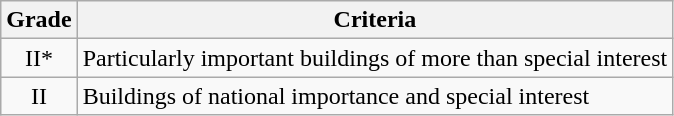<table class="wikitable">
<tr>
<th>Grade</th>
<th>Criteria</th>
</tr>
<tr>
<td align="center" >II*</td>
<td>Particularly important buildings of more than special interest</td>
</tr>
<tr>
<td align="center" >II</td>
<td>Buildings of national importance and special interest</td>
</tr>
</table>
